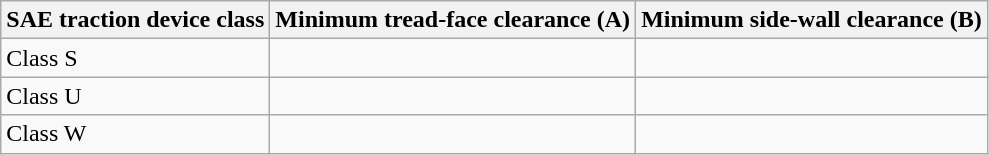<table class="wikitable">
<tr>
<th>SAE traction device class</th>
<th>Minimum tread-face clearance (A)</th>
<th>Minimum side-wall clearance (B)</th>
</tr>
<tr>
<td>Class S</td>
<td></td>
<td></td>
</tr>
<tr>
<td>Class U</td>
<td></td>
<td></td>
</tr>
<tr>
<td>Class W</td>
<td></td>
<td></td>
</tr>
</table>
